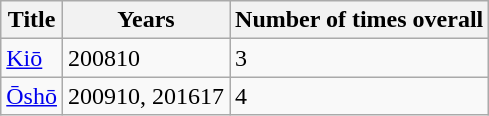<table class="wikitable">
<tr>
<th>Title</th>
<th>Years</th>
<th>Number of times overall</th>
</tr>
<tr>
<td><a href='#'>Kiō</a></td>
<td>200810</td>
<td>3</td>
</tr>
<tr>
<td><a href='#'>Ōshō</a></td>
<td>200910, 201617</td>
<td>4</td>
</tr>
</table>
